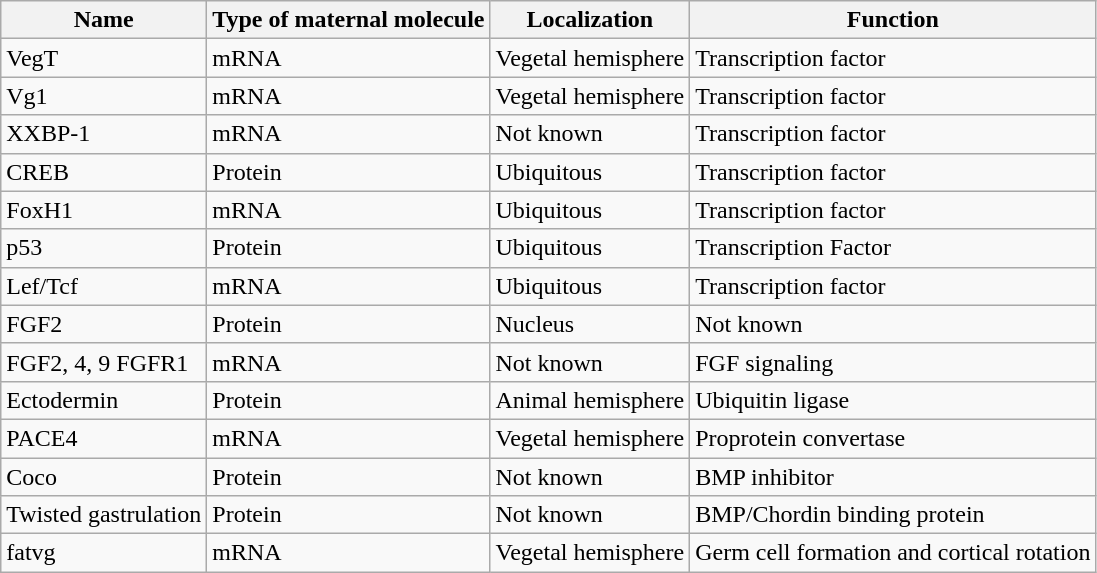<table class="wikitable">
<tr>
<th>Name</th>
<th>Type of maternal molecule</th>
<th>Localization</th>
<th>Function</th>
</tr>
<tr>
<td>VegT</td>
<td>mRNA</td>
<td>Vegetal hemisphere</td>
<td>Transcription factor</td>
</tr>
<tr>
<td>Vg1</td>
<td>mRNA</td>
<td>Vegetal hemisphere</td>
<td>Transcription factor</td>
</tr>
<tr>
<td>XXBP-1</td>
<td>mRNA</td>
<td>Not known</td>
<td>Transcription factor</td>
</tr>
<tr>
<td>CREB</td>
<td>Protein</td>
<td>Ubiquitous</td>
<td>Transcription factor</td>
</tr>
<tr>
<td>FoxH1</td>
<td>mRNA</td>
<td>Ubiquitous</td>
<td>Transcription factor</td>
</tr>
<tr>
<td>p53</td>
<td>Protein</td>
<td>Ubiquitous</td>
<td>Transcription Factor</td>
</tr>
<tr>
<td>Lef/Tcf</td>
<td>mRNA</td>
<td>Ubiquitous</td>
<td>Transcription factor</td>
</tr>
<tr>
<td>FGF2</td>
<td>Protein</td>
<td>Nucleus</td>
<td>Not known</td>
</tr>
<tr>
<td>FGF2, 4, 9 FGFR1</td>
<td>mRNA</td>
<td>Not known</td>
<td>FGF signaling</td>
</tr>
<tr>
<td>Ectodermin</td>
<td>Protein</td>
<td>Animal hemisphere</td>
<td>Ubiquitin ligase</td>
</tr>
<tr>
<td>PACE4</td>
<td>mRNA</td>
<td>Vegetal hemisphere</td>
<td>Proprotein convertase</td>
</tr>
<tr>
<td>Coco</td>
<td>Protein</td>
<td>Not known</td>
<td>BMP inhibitor</td>
</tr>
<tr>
<td>Twisted gastrulation</td>
<td>Protein</td>
<td>Not known</td>
<td>BMP/Chordin binding protein</td>
</tr>
<tr>
<td>fatvg</td>
<td>mRNA</td>
<td>Vegetal hemisphere</td>
<td>Germ cell formation and cortical rotation</td>
</tr>
</table>
